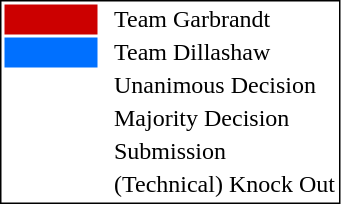<table style="border:1px solid black;" align=left>
<tr>
<td style="background:#CC0000; width:40px;"></td>
<td> </td>
<td>Team Garbrandt</td>
</tr>
<tr>
<td style="background:#0070FF; width:40px;"></td>
<td> </td>
<td>Team Dillashaw</td>
</tr>
<tr>
<td style="width:60px;"></td>
<td> </td>
<td>Unanimous Decision</td>
</tr>
<tr>
<td style="width:60px;"></td>
<td> </td>
<td>Majority Decision</td>
</tr>
<tr>
<td style="width:60px;"></td>
<td> </td>
<td>Submission</td>
</tr>
<tr>
<td style="width:60px;"></td>
<td> </td>
<td>(Technical) Knock Out</td>
</tr>
</table>
